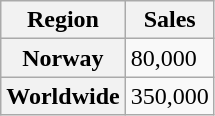<table class="wikitable sortable plainrowheaders">
<tr>
<th scope="col">Region</th>
<th scope="col">Sales</th>
</tr>
<tr>
<th scope="row">Norway</th>
<td>80,000</td>
</tr>
<tr>
<th scope="row">Worldwide</th>
<td>350,000</td>
</tr>
</table>
